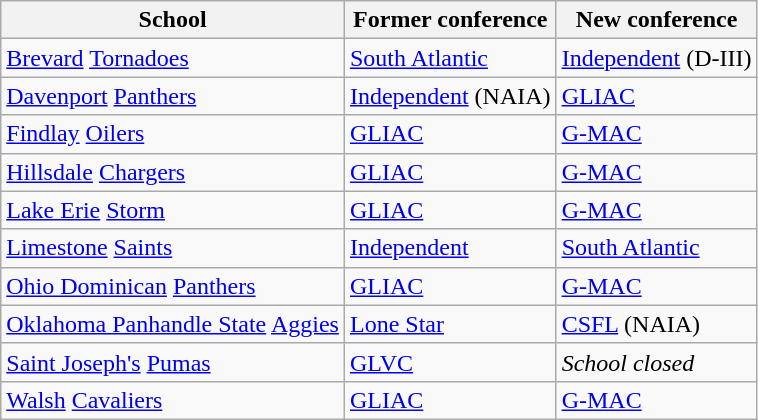<table class="wikitable sortable">
<tr>
<th>School</th>
<th>Former conference</th>
<th>New conference</th>
</tr>
<tr>
<td><a href='#'>Brevard</a> <a href='#'>Tornadoes</a></td>
<td><a href='#'>South Atlantic</a></td>
<td><a href='#'>Independent</a> (D-III)</td>
</tr>
<tr>
<td><a href='#'>Davenport</a> <a href='#'>Panthers</a></td>
<td><a href='#'>Independent</a> (NAIA)</td>
<td><a href='#'>GLIAC</a></td>
</tr>
<tr>
<td><a href='#'>Findlay</a> <a href='#'>Oilers</a></td>
<td><a href='#'>GLIAC</a></td>
<td><a href='#'>G-MAC</a></td>
</tr>
<tr>
<td><a href='#'>Hillsdale</a> <a href='#'>Chargers</a></td>
<td><a href='#'>GLIAC</a></td>
<td><a href='#'>G-MAC</a></td>
</tr>
<tr>
<td><a href='#'>Lake Erie</a> <a href='#'>Storm</a></td>
<td><a href='#'>GLIAC</a></td>
<td><a href='#'>G-MAC</a></td>
</tr>
<tr>
<td><a href='#'>Limestone</a> <a href='#'>Saints</a></td>
<td><a href='#'>Independent</a></td>
<td><a href='#'>South Atlantic</a></td>
</tr>
<tr>
<td><a href='#'>Ohio Dominican</a> <a href='#'>Panthers</a></td>
<td><a href='#'>GLIAC</a></td>
<td><a href='#'>G-MAC</a></td>
</tr>
<tr>
<td><a href='#'>Oklahoma Panhandle State</a> <a href='#'>Aggies</a></td>
<td><a href='#'>Lone Star</a></td>
<td><a href='#'>CSFL</a> (NAIA)</td>
</tr>
<tr>
<td><a href='#'>Saint Joseph's</a> <a href='#'>Pumas</a></td>
<td><a href='#'>GLVC</a></td>
<td><em>School closed</em></td>
</tr>
<tr>
<td><a href='#'>Walsh</a> <a href='#'>Cavaliers</a></td>
<td><a href='#'>GLIAC</a></td>
<td><a href='#'>G-MAC</a></td>
</tr>
</table>
